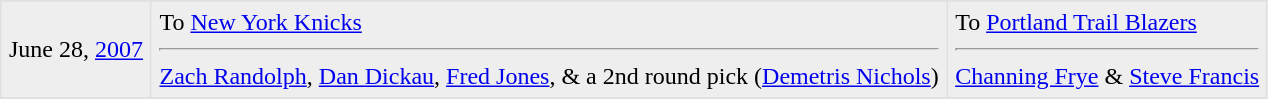<table border=1 style="border-collapse:collapse" bordercolor="#DFDFDF" cellpadding="5">
<tr>
</tr>
<tr bgcolor="eeeeee">
<td>June 28, <a href='#'>2007</a><br></td>
<td valign="top">To <a href='#'>New York Knicks</a> <hr><a href='#'>Zach Randolph</a>, <a href='#'>Dan Dickau</a>, <a href='#'>Fred Jones</a>, & a 2nd round pick (<a href='#'>Demetris Nichols</a>)</td>
<td valign="top">To <a href='#'>Portland Trail Blazers</a> <hr><a href='#'>Channing Frye</a> & <a href='#'>Steve Francis</a></td>
</tr>
<tr>
</tr>
</table>
